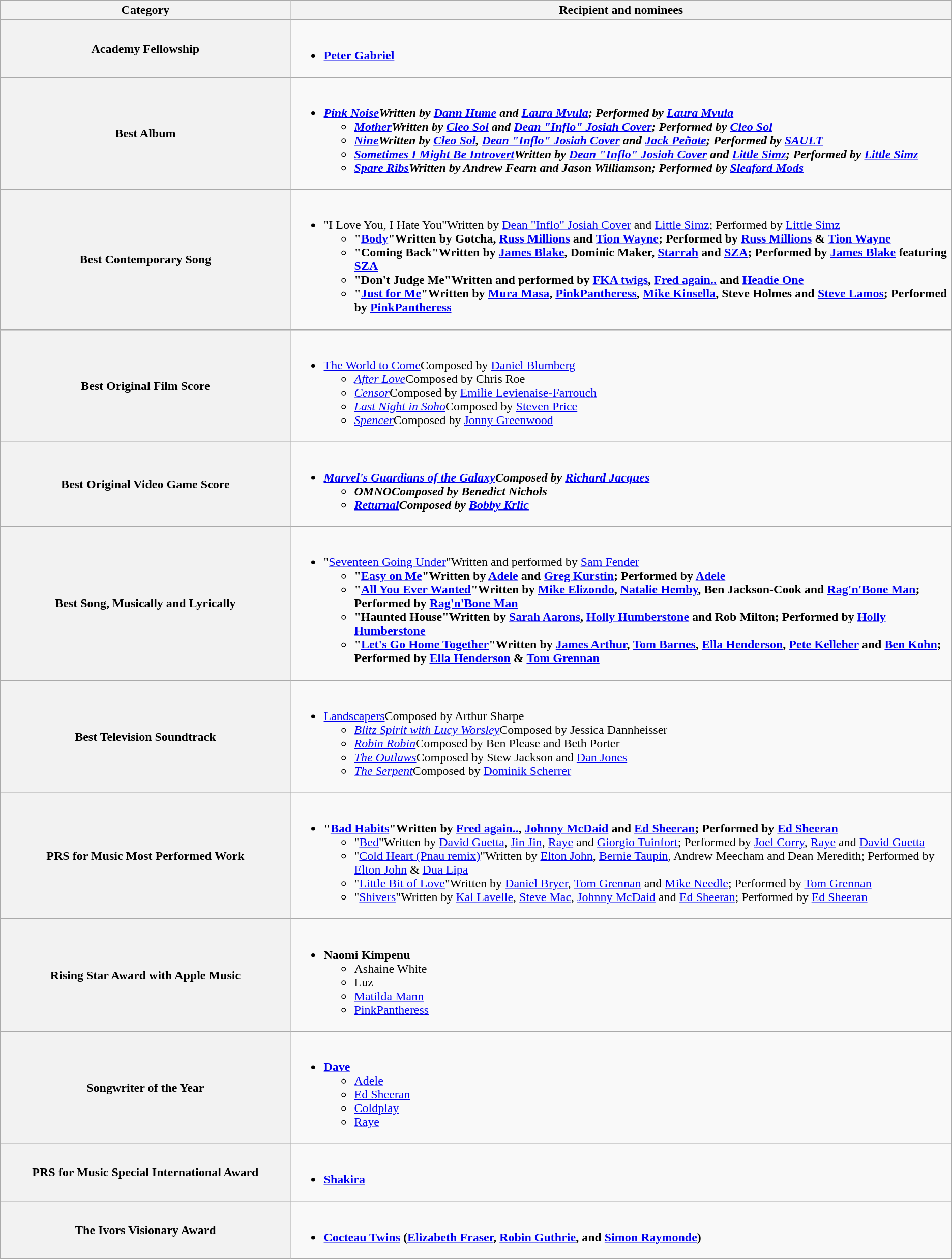<table class="wikitable">
<tr>
<th width="25%">Category</th>
<th width="57%">Recipient and nominees</th>
</tr>
<tr>
<th scope="row">Academy Fellowship</th>
<td><br><ul><li><strong><a href='#'>Peter Gabriel</a></strong></li></ul></td>
</tr>
<tr>
<th scope="row">Best Album</th>
<td><br><ul><li><strong><em><a href='#'>Pink Noise</a><em>Written by <a href='#'>Dann Hume</a> and <a href='#'>Laura Mvula</a>; Performed by <a href='#'>Laura Mvula</a><strong><ul><li></em><a href='#'>Mother</a><em>Written by <a href='#'>Cleo Sol</a> and <a href='#'>Dean "Inflo" Josiah Cover</a>; Performed by <a href='#'>Cleo Sol</a></li><li></em><a href='#'>Nine</a><em>Written by <a href='#'>Cleo Sol</a>, <a href='#'>Dean "Inflo" Josiah Cover</a> and <a href='#'>Jack Peñate</a>; Performed by <a href='#'>SAULT</a></li><li></em><a href='#'>Sometimes I Might Be Introvert</a><em>Written by <a href='#'>Dean "Inflo" Josiah Cover</a> and <a href='#'>Little Simz</a>; Performed by <a href='#'>Little Simz</a></li><li></em><a href='#'>Spare Ribs</a><em>Written by Andrew Fearn and Jason Williamson; Performed by <a href='#'>Sleaford Mods</a></li></ul></li></ul></td>
</tr>
<tr>
<th scope="row">Best Contemporary Song</th>
<td><br><ul><li></strong>"I Love You, I Hate You"Written by <a href='#'>Dean "Inflo" Josiah Cover</a> and <a href='#'>Little Simz</a>; Performed by <a href='#'>Little Simz</a><strong><ul><li>"<a href='#'>Body</a>"Written by Gotcha, <a href='#'>Russ Millions</a> and <a href='#'>Tion Wayne</a>; Performed by <a href='#'>Russ Millions</a> & <a href='#'>Tion Wayne</a></li><li>"Coming Back"Written by <a href='#'>James Blake</a>, Dominic Maker, <a href='#'>Starrah</a> and <a href='#'>SZA</a>; Performed by <a href='#'>James Blake</a> featuring <a href='#'>SZA</a></li><li>"Don't Judge Me"Written and performed by <a href='#'>FKA twigs</a>, <a href='#'>Fred again..</a> and <a href='#'>Headie One</a></li><li>"<a href='#'>Just for Me</a>"Written by <a href='#'>Mura Masa</a>, <a href='#'>PinkPantheress</a>, <a href='#'>Mike Kinsella</a>, Steve Holmes and <a href='#'>Steve Lamos</a>; Performed by <a href='#'>PinkPantheress</a></li></ul></li></ul></td>
</tr>
<tr>
<th scope="row">Best Original Film Score</th>
<td><br><ul><li></em></strong><a href='#'>The World to Come</a></em>Composed by <a href='#'>Daniel Blumberg</a></strong><ul><li><em><a href='#'>After Love</a></em>Composed by Chris Roe</li><li><em><a href='#'>Censor</a></em>Composed by <a href='#'>Emilie Levienaise-Farrouch</a></li><li><em><a href='#'>Last Night in Soho</a></em>Composed by <a href='#'>Steven Price</a></li><li><em><a href='#'>Spencer</a></em>Composed by <a href='#'>Jonny Greenwood</a></li></ul></li></ul></td>
</tr>
<tr>
<th scope="row">Best Original Video Game Score</th>
<td><br><ul><li><strong><em><a href='#'>Marvel's Guardians of the Galaxy</a><em>Composed by <a href='#'>Richard Jacques</a><strong><ul><li></em>OMNO<em>Composed by Benedict Nichols</li><li></em><a href='#'>Returnal</a><em>Composed by <a href='#'>Bobby Krlic</a></li></ul></li></ul></td>
</tr>
<tr>
<th scope="row">Best Song, Musically and Lyrically</th>
<td><br><ul><li></strong>"<a href='#'>Seventeen Going Under</a>"Written and performed by <a href='#'>Sam Fender</a><strong><ul><li>"<a href='#'>Easy on Me</a>"Written by <a href='#'>Adele</a> and <a href='#'>Greg Kurstin</a>; Performed by <a href='#'>Adele</a></li><li>"<a href='#'>All You Ever Wanted</a>"Written by <a href='#'>Mike Elizondo</a>, <a href='#'>Natalie Hemby</a>, Ben Jackson-Cook and <a href='#'>Rag'n'Bone Man</a>; Performed by <a href='#'>Rag'n'Bone Man</a></li><li>"Haunted House"Written by <a href='#'>Sarah Aarons</a>, <a href='#'>Holly Humberstone</a> and Rob Milton; Performed by <a href='#'>Holly Humberstone</a></li><li>"<a href='#'>Let's Go Home Together</a>"Written by <a href='#'>James Arthur</a>, <a href='#'>Tom Barnes</a>, <a href='#'>Ella Henderson</a>, <a href='#'>Pete Kelleher</a> and <a href='#'>Ben Kohn</a>; Performed by <a href='#'>Ella Henderson</a> & <a href='#'>Tom Grennan</a></li></ul></li></ul></td>
</tr>
<tr>
<th scope="row">Best Television Soundtrack</th>
<td><br><ul><li></em></strong><a href='#'>Landscapers</a></em>Composed by Arthur Sharpe</strong><ul><li><em><a href='#'>Blitz Spirit with Lucy Worsley</a></em>Composed by Jessica Dannheisser</li><li><em><a href='#'>Robin Robin</a></em>Composed by Ben Please and Beth Porter</li><li><em><a href='#'>The Outlaws</a></em>Composed by Stew Jackson and <a href='#'>Dan Jones</a></li><li><em><a href='#'>The Serpent</a></em>Composed by <a href='#'>Dominik Scherrer</a></li></ul></li></ul></td>
</tr>
<tr>
<th scope="row">PRS for Music Most Performed Work</th>
<td><br><ul><li><strong>"<a href='#'>Bad Habits</a>"Written by <a href='#'>Fred again..</a>, <a href='#'>Johnny McDaid</a> and <a href='#'>Ed Sheeran</a>; Performed by <a href='#'>Ed Sheeran</a></strong><ul><li>"<a href='#'>Bed</a>"Written by <a href='#'>David Guetta</a>, <a href='#'>Jin Jin</a>, <a href='#'>Raye</a> and <a href='#'>Giorgio Tuinfort</a>; Performed by <a href='#'>Joel Corry</a>, <a href='#'>Raye</a> and <a href='#'>David Guetta</a></li><li>"<a href='#'>Cold Heart (Pnau remix)</a>"Written by <a href='#'>Elton John</a>, <a href='#'>Bernie Taupin</a>, Andrew Meecham and Dean Meredith; Performed by <a href='#'>Elton John</a> & <a href='#'>Dua Lipa</a></li><li>"<a href='#'>Little Bit of Love</a>"Written by <a href='#'>Daniel Bryer</a>, <a href='#'>Tom Grennan</a> and <a href='#'>Mike Needle</a>; Performed by <a href='#'>Tom Grennan</a></li><li>"<a href='#'>Shivers</a>"Written by <a href='#'>Kal Lavelle</a>, <a href='#'>Steve Mac</a>, <a href='#'>Johnny McDaid</a> and <a href='#'>Ed Sheeran</a>; Performed by <a href='#'>Ed Sheeran</a></li></ul></li></ul></td>
</tr>
<tr>
<th scope="row">Rising Star Award with Apple Music</th>
<td><br><ul><li><strong>Naomi Kimpenu</strong><ul><li>Ashaine White</li><li>Luz</li><li><a href='#'>Matilda Mann</a></li><li><a href='#'>PinkPantheress</a></li></ul></li></ul></td>
</tr>
<tr>
<th scope="row">Songwriter of the Year</th>
<td><br><ul><li><strong><a href='#'>Dave</a></strong><ul><li><a href='#'>Adele</a></li><li><a href='#'>Ed Sheeran</a></li><li><a href='#'>Coldplay</a></li><li><a href='#'>Raye</a></li></ul></li></ul></td>
</tr>
<tr>
<th scope="row">PRS for Music Special International Award</th>
<td><br><ul><li><strong><a href='#'>Shakira</a></strong></li></ul></td>
</tr>
<tr>
<th scope="row">The Ivors Visionary Award</th>
<td><br><ul><li><strong><a href='#'>Cocteau Twins</a> (<a href='#'>Elizabeth Fraser</a>, <a href='#'>Robin Guthrie</a>, and <a href='#'>Simon Raymonde</a>)</strong></li></ul></td>
</tr>
</table>
